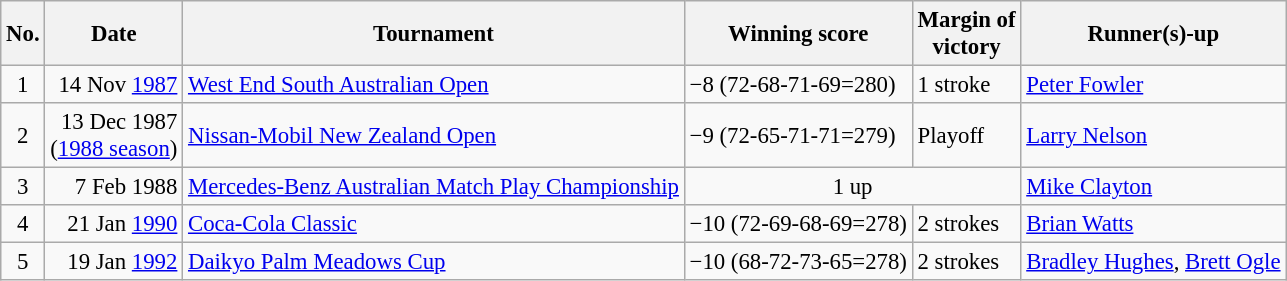<table class="wikitable" style="font-size:95%;">
<tr>
<th>No.</th>
<th>Date</th>
<th>Tournament</th>
<th>Winning score</th>
<th>Margin of<br>victory</th>
<th>Runner(s)-up</th>
</tr>
<tr>
<td align=center>1</td>
<td align=right>14 Nov <a href='#'>1987</a></td>
<td><a href='#'>West End South Australian Open</a></td>
<td>−8 (72-68-71-69=280)</td>
<td>1 stroke</td>
<td> <a href='#'>Peter Fowler</a></td>
</tr>
<tr>
<td align=center>2</td>
<td align=right>13 Dec 1987<br>(<a href='#'>1988 season</a>)</td>
<td><a href='#'>Nissan-Mobil New Zealand Open</a></td>
<td>−9 (72-65-71-71=279)</td>
<td>Playoff</td>
<td> <a href='#'>Larry Nelson</a></td>
</tr>
<tr>
<td align=center>3</td>
<td align=right>7 Feb 1988</td>
<td><a href='#'>Mercedes-Benz Australian Match Play Championship</a></td>
<td colspan=2 align=center>1 up</td>
<td> <a href='#'>Mike Clayton</a></td>
</tr>
<tr>
<td align=center>4</td>
<td align=right>21 Jan <a href='#'>1990</a></td>
<td><a href='#'>Coca-Cola Classic</a></td>
<td>−10 (72-69-68-69=278)</td>
<td>2 strokes</td>
<td> <a href='#'>Brian Watts</a></td>
</tr>
<tr>
<td align=center>5</td>
<td align=right>19 Jan <a href='#'>1992</a></td>
<td><a href='#'>Daikyo Palm Meadows Cup</a></td>
<td>−10 (68-72-73-65=278)</td>
<td>2 strokes</td>
<td> <a href='#'>Bradley Hughes</a>,  <a href='#'>Brett Ogle</a></td>
</tr>
</table>
